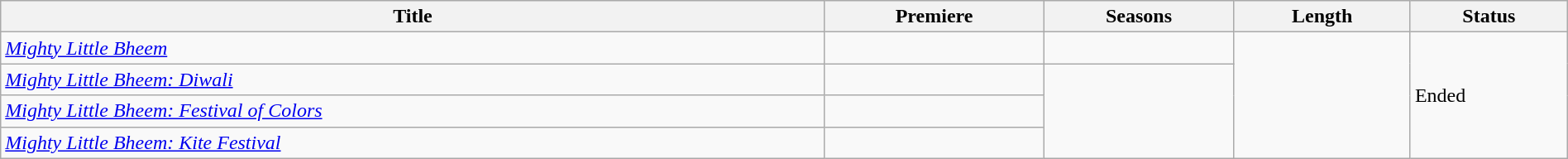<table class="wikitable sortable" style="width:100%">
<tr>
<th>Title</th>
<th>Premiere</th>
<th>Seasons</th>
<th>Length</th>
<th>Status</th>
</tr>
<tr>
<td><em><a href='#'>Mighty Little Bheem</a></em></td>
<td></td>
<td></td>
<td rowspan="4"></td>
<td rowspan="4">Ended</td>
</tr>
<tr>
<td><em><a href='#'>Mighty Little Bheem: Diwali</a></em></td>
<td></td>
<td rowspan="3"></td>
</tr>
<tr>
<td><em><a href='#'>Mighty Little Bheem: Festival of Colors</a></em></td>
<td></td>
</tr>
<tr>
<td><em><a href='#'>Mighty Little Bheem: Kite Festival</a></em></td>
<td><br></td>
</tr>
</table>
